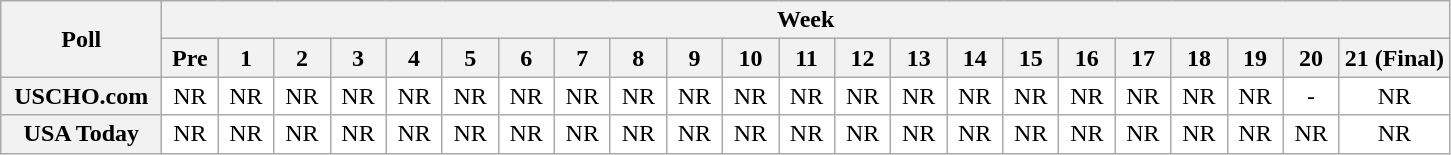<table class="wikitable" style="white-space:nowrap;">
<tr>
<th scope="col" width="100" rowspan="2">Poll</th>
<th colspan="25">Week</th>
</tr>
<tr>
<th scope="col" width="30">Pre</th>
<th scope="col" width="30">1</th>
<th scope="col" width="30">2</th>
<th scope="col" width="30">3</th>
<th scope="col" width="30">4</th>
<th scope="col" width="30">5</th>
<th scope="col" width="30">6</th>
<th scope="col" width="30">7</th>
<th scope="col" width="30">8</th>
<th scope="col" width="30">9</th>
<th scope="col" width="30">10</th>
<th scope="col" width="30">11</th>
<th scope="col" width="30">12</th>
<th scope="col" width="30">13</th>
<th scope="col" width="30">14</th>
<th scope="col" width="30">15</th>
<th scope="col" width="30">16</th>
<th scope="col" width="30">17</th>
<th scope="col" width="30">18</th>
<th scope="col" width="30">19</th>
<th scope="col" width="30">20</th>
<th scope="col" width="30">21 (Final)</th>
</tr>
<tr style="text-align:center;">
<th>USCHO.com</th>
<td bgcolor=FFFFFF>NR</td>
<td bgcolor=FFFFFF>NR</td>
<td bgcolor=FFFFFF>NR</td>
<td bgcolor=FFFFFF>NR</td>
<td bgcolor=FFFFFF>NR</td>
<td bgcolor=FFFFFF>NR</td>
<td bgcolor=FFFFFF>NR</td>
<td bgcolor=FFFFFF>NR</td>
<td bgcolor=FFFFFF>NR</td>
<td bgcolor=FFFFFF>NR</td>
<td bgcolor=FFFFFF>NR</td>
<td bgcolor=FFFFFF>NR</td>
<td bgcolor=FFFFFF>NR</td>
<td bgcolor=FFFFFF>NR</td>
<td bgcolor=FFFFFF>NR</td>
<td bgcolor=FFFFFF>NR</td>
<td bgcolor=FFFFFF>NR</td>
<td bgcolor=FFFFFF>NR</td>
<td bgcolor=FFFFFF>NR</td>
<td bgcolor=FFFFFF>NR</td>
<td bgcolor=FFFFFF>-</td>
<td bgcolor=FFFFFF>NR</td>
</tr>
<tr style="text-align:center;">
<th>USA Today</th>
<td bgcolor=FFFFFF>NR</td>
<td bgcolor=FFFFFF>NR</td>
<td bgcolor=FFFFFF>NR</td>
<td bgcolor=FFFFFF>NR</td>
<td bgcolor=FFFFFF>NR</td>
<td bgcolor=FFFFFF>NR</td>
<td bgcolor=FFFFFF>NR</td>
<td bgcolor=FFFFFF>NR</td>
<td bgcolor=FFFFFF>NR</td>
<td bgcolor=FFFFFF>NR</td>
<td bgcolor=FFFFFF>NR</td>
<td bgcolor=FFFFFF>NR</td>
<td bgcolor=FFFFFF>NR</td>
<td bgcolor=FFFFFF>NR</td>
<td bgcolor=FFFFFF>NR</td>
<td bgcolor=FFFFFF>NR</td>
<td bgcolor=FFFFFF>NR</td>
<td bgcolor=FFFFFF>NR</td>
<td bgcolor=FFFFFF>NR</td>
<td bgcolor=FFFFFF>NR</td>
<td bgcolor=FFFFFF>NR</td>
<td bgcolor=FFFFFF>NR</td>
</tr>
</table>
